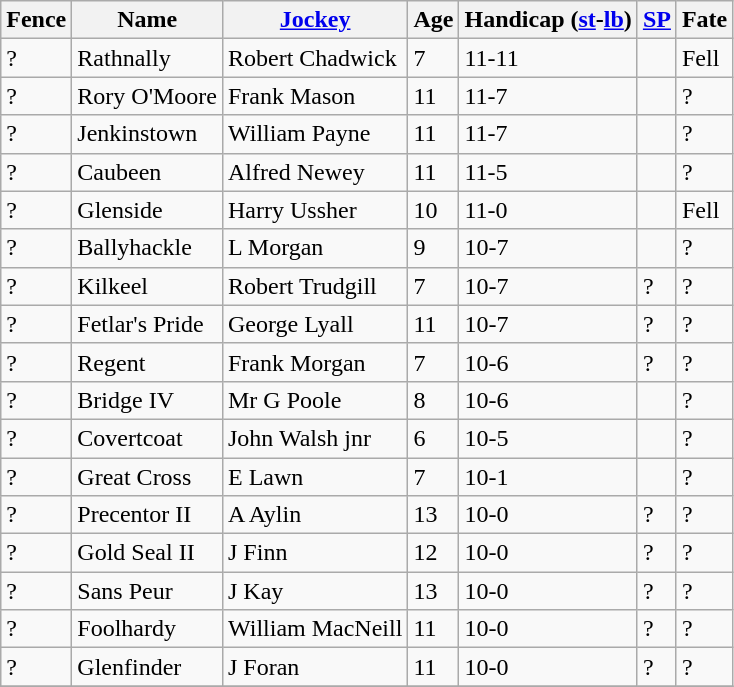<table class="wikitable sortable">
<tr>
<th>Fence</th>
<th>Name</th>
<th><a href='#'>Jockey</a></th>
<th>Age</th>
<th>Handicap (<a href='#'>st</a>-<a href='#'>lb</a>)</th>
<th><a href='#'>SP</a></th>
<th>Fate</th>
</tr>
<tr>
<td>?</td>
<td>Rathnally</td>
<td>Robert Chadwick</td>
<td>7</td>
<td>11-11</td>
<td></td>
<td>Fell</td>
</tr>
<tr>
<td>?</td>
<td>Rory O'Moore</td>
<td>Frank Mason</td>
<td>11</td>
<td>11-7</td>
<td></td>
<td>?</td>
</tr>
<tr>
<td>?</td>
<td>Jenkinstown</td>
<td>William Payne</td>
<td>11</td>
<td>11-7</td>
<td></td>
<td>?</td>
</tr>
<tr>
<td>?</td>
<td>Caubeen</td>
<td>Alfred Newey</td>
<td>11</td>
<td>11-5</td>
<td></td>
<td>?</td>
</tr>
<tr>
<td>?</td>
<td>Glenside</td>
<td>Harry Ussher</td>
<td>10</td>
<td>11-0</td>
<td></td>
<td>Fell</td>
</tr>
<tr>
<td>?</td>
<td>Ballyhackle</td>
<td>L Morgan</td>
<td>9</td>
<td>10-7</td>
<td></td>
<td>?</td>
</tr>
<tr>
<td>?</td>
<td>Kilkeel</td>
<td>Robert Trudgill</td>
<td>7</td>
<td>10-7</td>
<td>?</td>
<td>?</td>
</tr>
<tr>
<td>?</td>
<td>Fetlar's Pride</td>
<td>George Lyall</td>
<td>11</td>
<td>10-7</td>
<td>?</td>
<td>?</td>
</tr>
<tr>
<td>?</td>
<td>Regent</td>
<td>Frank Morgan</td>
<td>7</td>
<td>10-6</td>
<td>?</td>
<td>?</td>
</tr>
<tr>
<td>?</td>
<td>Bridge IV</td>
<td>Mr G Poole</td>
<td>8</td>
<td>10-6</td>
<td></td>
<td>?</td>
</tr>
<tr>
<td>?</td>
<td>Covertcoat</td>
<td>John Walsh jnr</td>
<td>6</td>
<td>10-5</td>
<td></td>
<td>?</td>
</tr>
<tr>
<td>?</td>
<td>Great Cross</td>
<td>E Lawn</td>
<td>7</td>
<td>10-1</td>
<td></td>
<td>?</td>
</tr>
<tr>
<td>?</td>
<td>Precentor II</td>
<td>A Aylin</td>
<td>13</td>
<td>10-0</td>
<td>?</td>
<td>?</td>
</tr>
<tr>
<td>?</td>
<td>Gold Seal II</td>
<td>J Finn</td>
<td>12</td>
<td>10-0</td>
<td>?</td>
<td>?</td>
</tr>
<tr>
<td>?</td>
<td>Sans Peur</td>
<td>J Kay</td>
<td>13</td>
<td>10-0</td>
<td>?</td>
<td>?</td>
</tr>
<tr>
<td>?</td>
<td>Foolhardy</td>
<td>William MacNeill</td>
<td>11</td>
<td>10-0</td>
<td>?</td>
<td>?</td>
</tr>
<tr>
<td>?</td>
<td>Glenfinder</td>
<td>J Foran</td>
<td>11</td>
<td>10-0</td>
<td>?</td>
<td>?</td>
</tr>
<tr>
</tr>
</table>
